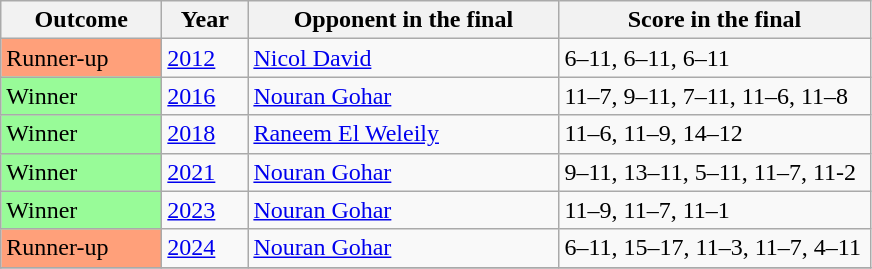<table class="sortable wikitable">
<tr>
<th style="width:100px;">Outcome</th>
<th style="width:50px;">Year</th>
<th style="width:200px;">Opponent in the final</th>
<th style="width:200px;">Score in the final</th>
</tr>
<tr>
<td style="background:#ffa07a;">Runner-up</td>
<td><a href='#'>2012</a></td>
<td> <a href='#'>Nicol David</a></td>
<td>6–11, 6–11, 6–11</td>
</tr>
<tr>
<td style="background:#98fb98;">Winner</td>
<td><a href='#'>2016</a></td>
<td> <a href='#'>Nouran Gohar</a></td>
<td>11–7, 9–11, 7–11, 11–6, 11–8</td>
</tr>
<tr>
<td style="background:#98fb98;">Winner</td>
<td><a href='#'>2018</a></td>
<td> <a href='#'>Raneem El Weleily</a></td>
<td>11–6, 11–9, 14–12</td>
</tr>
<tr>
<td style="background:#98fb98;">Winner</td>
<td><a href='#'>2021</a></td>
<td> <a href='#'>Nouran Gohar</a></td>
<td>9–11, 13–11, 5–11, 11–7, 11-2</td>
</tr>
<tr>
<td style="background:#98fb98;">Winner</td>
<td><a href='#'>2023</a></td>
<td> <a href='#'>Nouran Gohar</a></td>
<td>11–9, 11–7, 11–1</td>
</tr>
<tr>
<td style="background:#ffa07a;">Runner-up</td>
<td><a href='#'>2024</a></td>
<td> <a href='#'>Nouran Gohar</a></td>
<td>6–11, 15–17, 11–3, 11–7, 4–11</td>
</tr>
<tr>
</tr>
</table>
